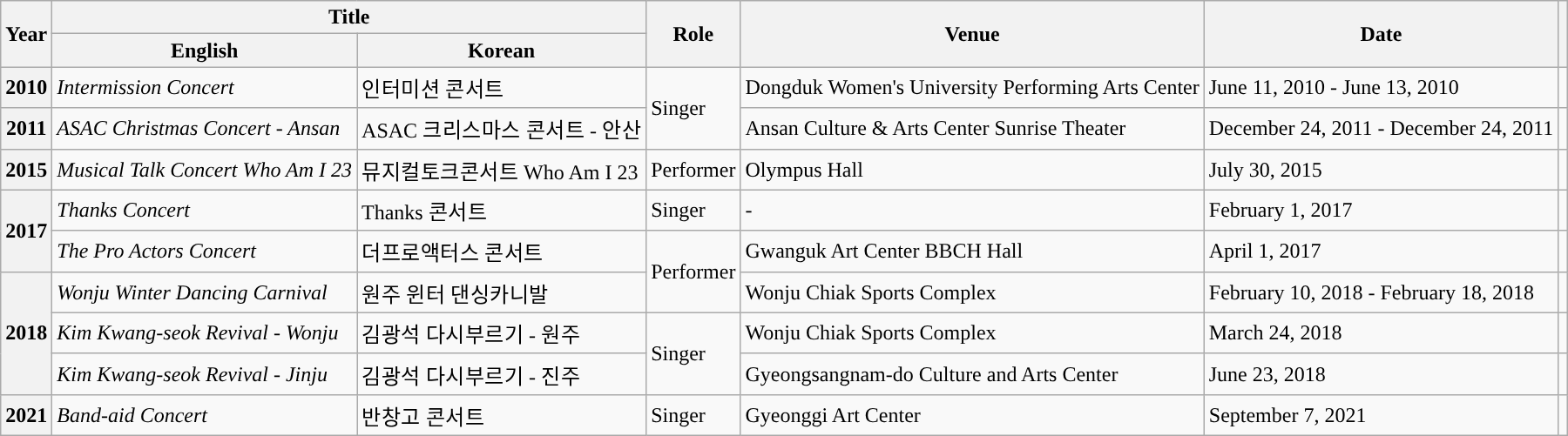<table class="wikitable sortable plainrowheaders" style="text-align:left; font-size:100%;">
<tr>
<th scope="col" rowspan="2">Year</th>
<th scope="col" colspan="2">Title</th>
<th scope="col" rowspan="2">Role</th>
<th scope="col" rowspan="2">Venue</th>
<th scope="col" rowspan="2">Date</th>
<th rowspan="2" scope="col" class="unsortable" style="text-align:center"></th>
</tr>
<tr>
<th>English</th>
<th>Korean</th>
</tr>
<tr>
<th scope="row">2010</th>
<td><em>Intermission Concert</em></td>
<td>인터미션 콘서트</td>
<td rowspan="2">Singer</td>
<td>Dongduk Women's University Performing Arts Center</td>
<td>June 11, 2010 - June 13, 2010</td>
<td></td>
</tr>
<tr>
<th scope="row">2011</th>
<td><em>ASAC Christmas Concert - Ansan</em></td>
<td>ASAC 크리스마스 콘서트 - 안산</td>
<td>Ansan Culture & Arts Center Sunrise Theater</td>
<td>December 24, 2011 - December 24, 2011</td>
<td></td>
</tr>
<tr>
<th scope="row">2015</th>
<td><em>Musical Talk Concert Who Am I 23</em></td>
<td>뮤지컬토크콘서트 Who Am I 23</td>
<td>Performer</td>
<td>Olympus Hall</td>
<td>July 30, 2015</td>
<td></td>
</tr>
<tr>
<th rowspan="2" scope="row">2017</th>
<td><em>Thanks Concert</em></td>
<td>Thanks 콘서트</td>
<td>Singer</td>
<td>-</td>
<td>February 1, 2017</td>
<td></td>
</tr>
<tr>
<td><em>The Pro Actors Concert</em></td>
<td>더프로액터스 콘서트</td>
<td rowspan="2">Performer</td>
<td>Gwanguk Art Center BBCH Hall</td>
<td>April 1, 2017</td>
<td></td>
</tr>
<tr>
<th rowspan="3" scope="row">2018</th>
<td><em>Wonju Winter Dancing Carnival</em></td>
<td>원주 윈터 댄싱카니발</td>
<td>Wonju Chiak Sports Complex</td>
<td>February 10, 2018 - February 18, 2018</td>
<td></td>
</tr>
<tr>
<td><em>Kim Kwang-seok Revival - Wonju</em></td>
<td>김광석 다시부르기 - 원주</td>
<td rowspan="2">Singer</td>
<td>Wonju Chiak Sports Complex</td>
<td>March 24, 2018</td>
<td></td>
</tr>
<tr>
<td><em>Kim Kwang-seok Revival - Jinju</em></td>
<td>김광석 다시부르기 - 진주</td>
<td>Gyeongsangnam-do Culture and Arts Center</td>
<td>June 23, 2018</td>
<td></td>
</tr>
<tr>
<th scope="row">2021</th>
<td><em>Band-aid Concert</em></td>
<td>반창고 콘서트</td>
<td>Singer</td>
<td>Gyeonggi Art Center</td>
<td>September 7, 2021</td>
<td></td>
</tr>
</table>
